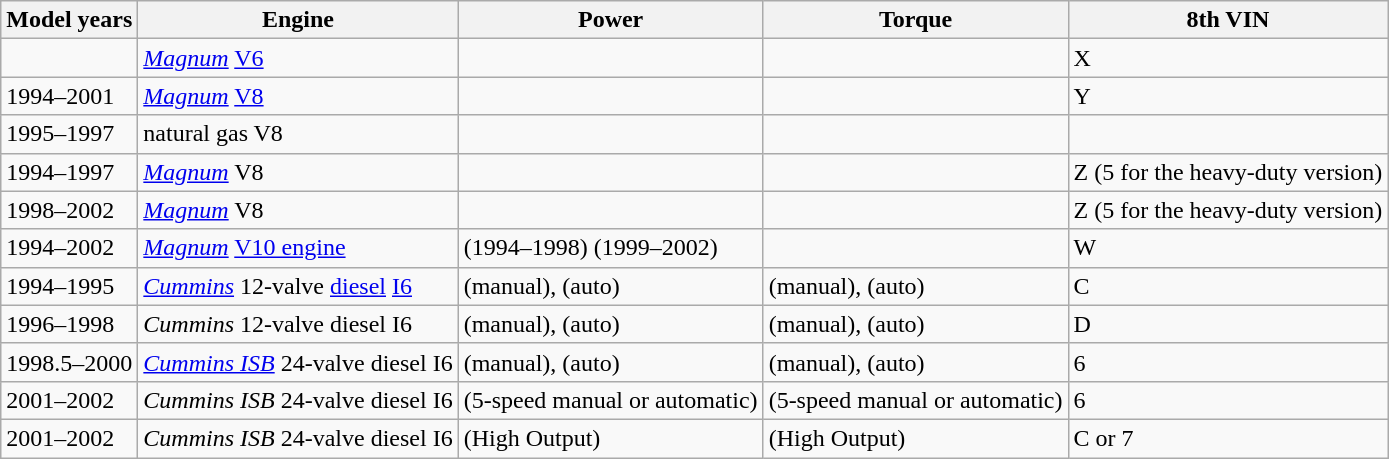<table class=wikitable>
<tr>
<th>Model years</th>
<th>Engine</th>
<th>Power</th>
<th>Torque</th>
<th>8th VIN</th>
</tr>
<tr>
<td></td>
<td> <em><a href='#'>Magnum</a></em> <a href='#'>V6</a></td>
<td></td>
<td></td>
<td>X</td>
</tr>
<tr>
<td>1994–2001</td>
<td> <em><a href='#'>Magnum</a></em> <a href='#'>V8</a></td>
<td></td>
<td></td>
<td>Y</td>
</tr>
<tr>
<td>1995–1997</td>
<td> natural gas V8</td>
<td></td>
<td></td>
<td></td>
</tr>
<tr>
<td>1994–1997</td>
<td> <em><a href='#'>Magnum</a></em> V8</td>
<td></td>
<td></td>
<td>Z (5 for the heavy-duty version)</td>
</tr>
<tr>
<td>1998–2002</td>
<td> <em><a href='#'>Magnum</a></em> V8</td>
<td></td>
<td></td>
<td>Z (5 for the heavy-duty version)</td>
</tr>
<tr>
<td>1994–2002</td>
<td> <em><a href='#'>Magnum</a></em> <a href='#'>V10 engine</a></td>
<td> (1994–1998) (1999–2002)</td>
<td></td>
<td>W</td>
</tr>
<tr>
<td>1994–1995</td>
<td> <em><a href='#'>Cummins</a></em> 12-valve <a href='#'>diesel</a> <a href='#'>I6</a></td>
<td> (manual),  (auto)</td>
<td> (manual),  (auto)</td>
<td>C</td>
</tr>
<tr>
<td>1996–1998</td>
<td> <em>Cummins</em> 12-valve diesel I6</td>
<td> (manual),  (auto)</td>
<td> (manual),  (auto)</td>
<td>D</td>
</tr>
<tr>
<td>1998.5–2000</td>
<td> <em><a href='#'>Cummins ISB</a></em> 24-valve diesel I6</td>
<td> (manual),  (auto)</td>
<td> (manual),  (auto)</td>
<td>6</td>
</tr>
<tr>
<td>2001–2002</td>
<td> <em>Cummins ISB</em> 24-valve diesel I6</td>
<td> (5-speed manual or automatic)</td>
<td> (5-speed manual or automatic)</td>
<td>6</td>
</tr>
<tr>
<td>2001–2002</td>
<td> <em>Cummins ISB</em> 24-valve diesel I6</td>
<td> (High Output)</td>
<td> (High Output)</td>
<td>C or 7</td>
</tr>
</table>
